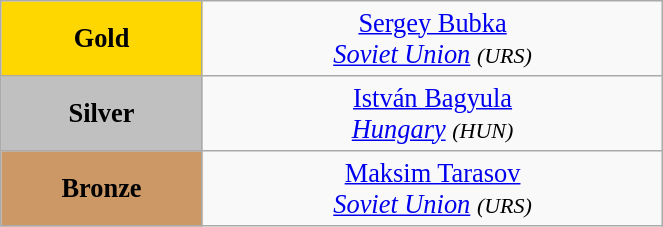<table class="wikitable" style=" text-align:center; font-size:110%;" width="35%">
<tr>
<td bgcolor="gold"><strong>Gold</strong></td>
<td> <a href='#'>Sergey Bubka</a><br><em><a href='#'>Soviet Union</a> <small>(URS)</small></em></td>
</tr>
<tr>
<td bgcolor="silver"><strong>Silver</strong></td>
<td> <a href='#'>István Bagyula</a><br><em><a href='#'>Hungary</a> <small>(HUN)</small></em></td>
</tr>
<tr>
<td bgcolor="CC9966"><strong>Bronze</strong></td>
<td> <a href='#'>Maksim Tarasov</a><br><em><a href='#'>Soviet Union</a> <small>(URS)</small></em></td>
</tr>
</table>
